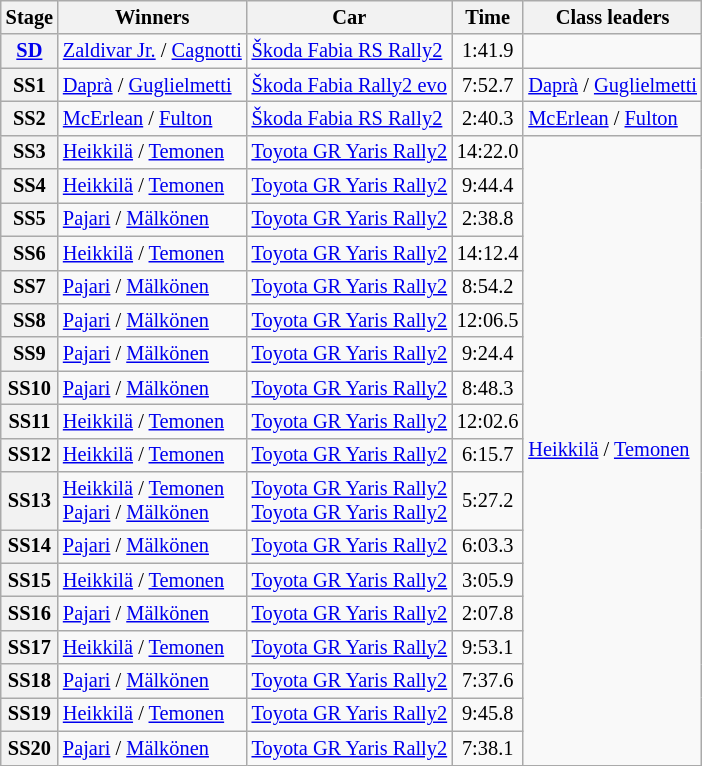<table class="wikitable" style="font-size:85%">
<tr>
<th>Stage</th>
<th>Winners</th>
<th>Car</th>
<th>Time</th>
<th>Class leaders</th>
</tr>
<tr>
<th><a href='#'>SD</a></th>
<td><a href='#'>Zaldivar Jr.</a> / <a href='#'>Cagnotti</a></td>
<td><a href='#'>Škoda Fabia RS Rally2</a></td>
<td align="center">1:41.9</td>
<td></td>
</tr>
<tr>
<th>SS1</th>
<td><a href='#'>Daprà</a> / <a href='#'>Guglielmetti</a></td>
<td><a href='#'>Škoda Fabia Rally2 evo</a></td>
<td align="center">7:52.7</td>
<td><a href='#'>Daprà</a> / <a href='#'>Guglielmetti</a></td>
</tr>
<tr>
<th>SS2</th>
<td><a href='#'>McErlean</a> / <a href='#'>Fulton</a></td>
<td><a href='#'>Škoda Fabia RS Rally2</a></td>
<td align="center">2:40.3</td>
<td><a href='#'>McErlean</a> / <a href='#'>Fulton</a></td>
</tr>
<tr>
<th>SS3</th>
<td><a href='#'>Heikkilä</a> / <a href='#'>Temonen</a></td>
<td><a href='#'>Toyota GR Yaris Rally2</a></td>
<td align="center">14:22.0</td>
<td rowspan="18"><a href='#'>Heikkilä</a> / <a href='#'>Temonen</a></td>
</tr>
<tr>
<th>SS4</th>
<td><a href='#'>Heikkilä</a> / <a href='#'>Temonen</a></td>
<td><a href='#'>Toyota GR Yaris Rally2</a></td>
<td align="center">9:44.4</td>
</tr>
<tr>
<th>SS5</th>
<td><a href='#'>Pajari</a> / <a href='#'>Mälkönen</a></td>
<td><a href='#'>Toyota GR Yaris Rally2</a></td>
<td align="center">2:38.8</td>
</tr>
<tr>
<th>SS6</th>
<td><a href='#'>Heikkilä</a> / <a href='#'>Temonen</a></td>
<td><a href='#'>Toyota GR Yaris Rally2</a></td>
<td align="center">14:12.4</td>
</tr>
<tr>
<th>SS7</th>
<td><a href='#'>Pajari</a> / <a href='#'>Mälkönen</a></td>
<td><a href='#'>Toyota GR Yaris Rally2</a></td>
<td align="center">8:54.2</td>
</tr>
<tr>
<th>SS8</th>
<td><a href='#'>Pajari</a> / <a href='#'>Mälkönen</a></td>
<td><a href='#'>Toyota GR Yaris Rally2</a></td>
<td align="center">12:06.5</td>
</tr>
<tr>
<th>SS9</th>
<td><a href='#'>Pajari</a> / <a href='#'>Mälkönen</a></td>
<td><a href='#'>Toyota GR Yaris Rally2</a></td>
<td align="center">9:24.4</td>
</tr>
<tr>
<th>SS10</th>
<td><a href='#'>Pajari</a> / <a href='#'>Mälkönen</a></td>
<td><a href='#'>Toyota GR Yaris Rally2</a></td>
<td align="center">8:48.3</td>
</tr>
<tr>
<th>SS11</th>
<td><a href='#'>Heikkilä</a> / <a href='#'>Temonen</a></td>
<td><a href='#'>Toyota GR Yaris Rally2</a></td>
<td align="center">12:02.6</td>
</tr>
<tr>
<th>SS12</th>
<td><a href='#'>Heikkilä</a> / <a href='#'>Temonen</a></td>
<td><a href='#'>Toyota GR Yaris Rally2</a></td>
<td align="center">6:15.7</td>
</tr>
<tr>
<th>SS13</th>
<td><a href='#'>Heikkilä</a> / <a href='#'>Temonen</a><br><a href='#'>Pajari</a> / <a href='#'>Mälkönen</a></td>
<td><a href='#'>Toyota GR Yaris Rally2</a><br> <a href='#'>Toyota GR Yaris Rally2</a></td>
<td align="center">5:27.2</td>
</tr>
<tr>
<th>SS14</th>
<td><a href='#'>Pajari</a> / <a href='#'>Mälkönen</a></td>
<td><a href='#'>Toyota GR Yaris Rally2</a></td>
<td align="center">6:03.3</td>
</tr>
<tr>
<th>SS15</th>
<td><a href='#'>Heikkilä</a> / <a href='#'>Temonen</a></td>
<td><a href='#'>Toyota GR Yaris Rally2</a></td>
<td align="center">3:05.9</td>
</tr>
<tr>
<th>SS16</th>
<td><a href='#'>Pajari</a> / <a href='#'>Mälkönen</a></td>
<td><a href='#'>Toyota GR Yaris Rally2</a></td>
<td align="center">2:07.8</td>
</tr>
<tr>
<th>SS17</th>
<td><a href='#'>Heikkilä</a> / <a href='#'>Temonen</a></td>
<td><a href='#'>Toyota GR Yaris Rally2</a></td>
<td align="center">9:53.1</td>
</tr>
<tr>
<th>SS18</th>
<td><a href='#'>Pajari</a> / <a href='#'>Mälkönen</a></td>
<td><a href='#'>Toyota GR Yaris Rally2</a></td>
<td align="center">7:37.6</td>
</tr>
<tr>
<th>SS19</th>
<td><a href='#'>Heikkilä</a> / <a href='#'>Temonen</a></td>
<td><a href='#'>Toyota GR Yaris Rally2</a></td>
<td align="center">9:45.8</td>
</tr>
<tr>
<th>SS20</th>
<td><a href='#'>Pajari</a> / <a href='#'>Mälkönen</a></td>
<td><a href='#'>Toyota GR Yaris Rally2</a></td>
<td align="center">7:38.1</td>
</tr>
</table>
